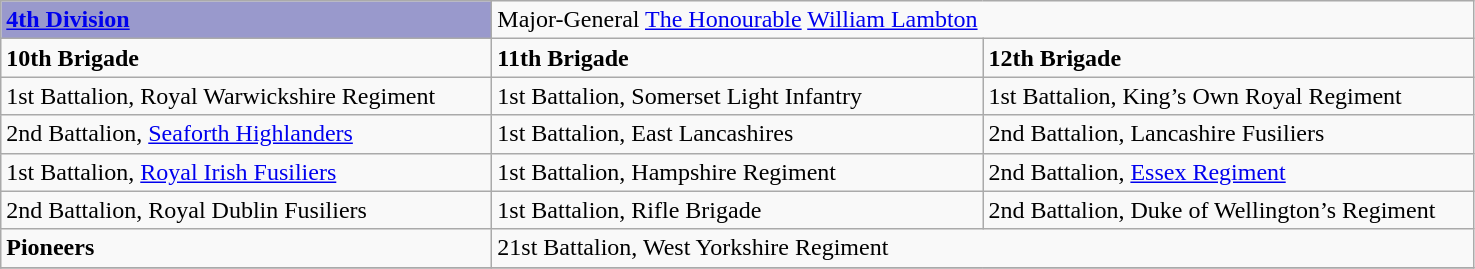<table class="wikitable">
<tr>
<td style="background:#9999CC"><strong><a href='#'>4th Division</a>  </strong></td>
<td colspan="2">Major-General <a href='#'>The Honourable</a> <a href='#'>William Lambton</a></td>
</tr>
<tr>
<td width="320pt"><strong>10th Brigade</strong></td>
<td width="320pt"><strong>11th Brigade</strong></td>
<td width="320pt"><strong>12th Brigade</strong></td>
</tr>
<tr>
<td>1st Battalion, Royal Warwickshire Regiment</td>
<td>1st Battalion, Somerset Light Infantry</td>
<td>1st Battalion, King’s Own Royal Regiment</td>
</tr>
<tr>
<td>2nd Battalion, <a href='#'>Seaforth Highlanders</a></td>
<td>1st Battalion, East Lancashires</td>
<td>2nd Battalion, Lancashire Fusiliers</td>
</tr>
<tr>
<td>1st Battalion, <a href='#'>Royal Irish Fusiliers</a></td>
<td>1st Battalion, Hampshire Regiment</td>
<td>2nd Battalion, <a href='#'>Essex Regiment</a></td>
</tr>
<tr>
<td>2nd Battalion, Royal Dublin Fusiliers</td>
<td>1st Battalion, Rifle Brigade</td>
<td>2nd Battalion, Duke of Wellington’s Regiment</td>
</tr>
<tr>
<td><strong>Pioneers</strong></td>
<td colspan="2">21st Battalion, West Yorkshire Regiment</td>
</tr>
<tr>
</tr>
</table>
